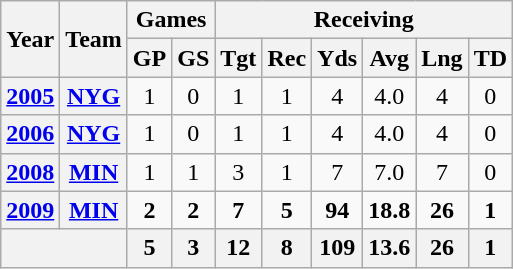<table class="wikitable" style="text-align:center">
<tr>
<th rowspan="2">Year</th>
<th rowspan="2">Team</th>
<th colspan="2">Games</th>
<th colspan="6">Receiving</th>
</tr>
<tr>
<th>GP</th>
<th>GS</th>
<th>Tgt</th>
<th>Rec</th>
<th>Yds</th>
<th>Avg</th>
<th>Lng</th>
<th>TD</th>
</tr>
<tr>
<th><a href='#'>2005</a></th>
<th><a href='#'>NYG</a></th>
<td>1</td>
<td>0</td>
<td>1</td>
<td>1</td>
<td>4</td>
<td>4.0</td>
<td>4</td>
<td>0</td>
</tr>
<tr>
<th><a href='#'>2006</a></th>
<th><a href='#'>NYG</a></th>
<td>1</td>
<td>0</td>
<td>1</td>
<td>1</td>
<td>4</td>
<td>4.0</td>
<td>4</td>
<td>0</td>
</tr>
<tr>
<th><a href='#'>2008</a></th>
<th><a href='#'>MIN</a></th>
<td>1</td>
<td>1</td>
<td>3</td>
<td>1</td>
<td>7</td>
<td>7.0</td>
<td>7</td>
<td>0</td>
</tr>
<tr>
<th><a href='#'>2009</a></th>
<th><a href='#'>MIN</a></th>
<td><strong>2</strong></td>
<td><strong>2</strong></td>
<td><strong>7</strong></td>
<td><strong>5</strong></td>
<td><strong>94</strong></td>
<td><strong>18.8</strong></td>
<td><strong>26</strong></td>
<td><strong>1</strong></td>
</tr>
<tr>
<th colspan="2"></th>
<th>5</th>
<th>3</th>
<th>12</th>
<th>8</th>
<th>109</th>
<th>13.6</th>
<th>26</th>
<th>1</th>
</tr>
</table>
